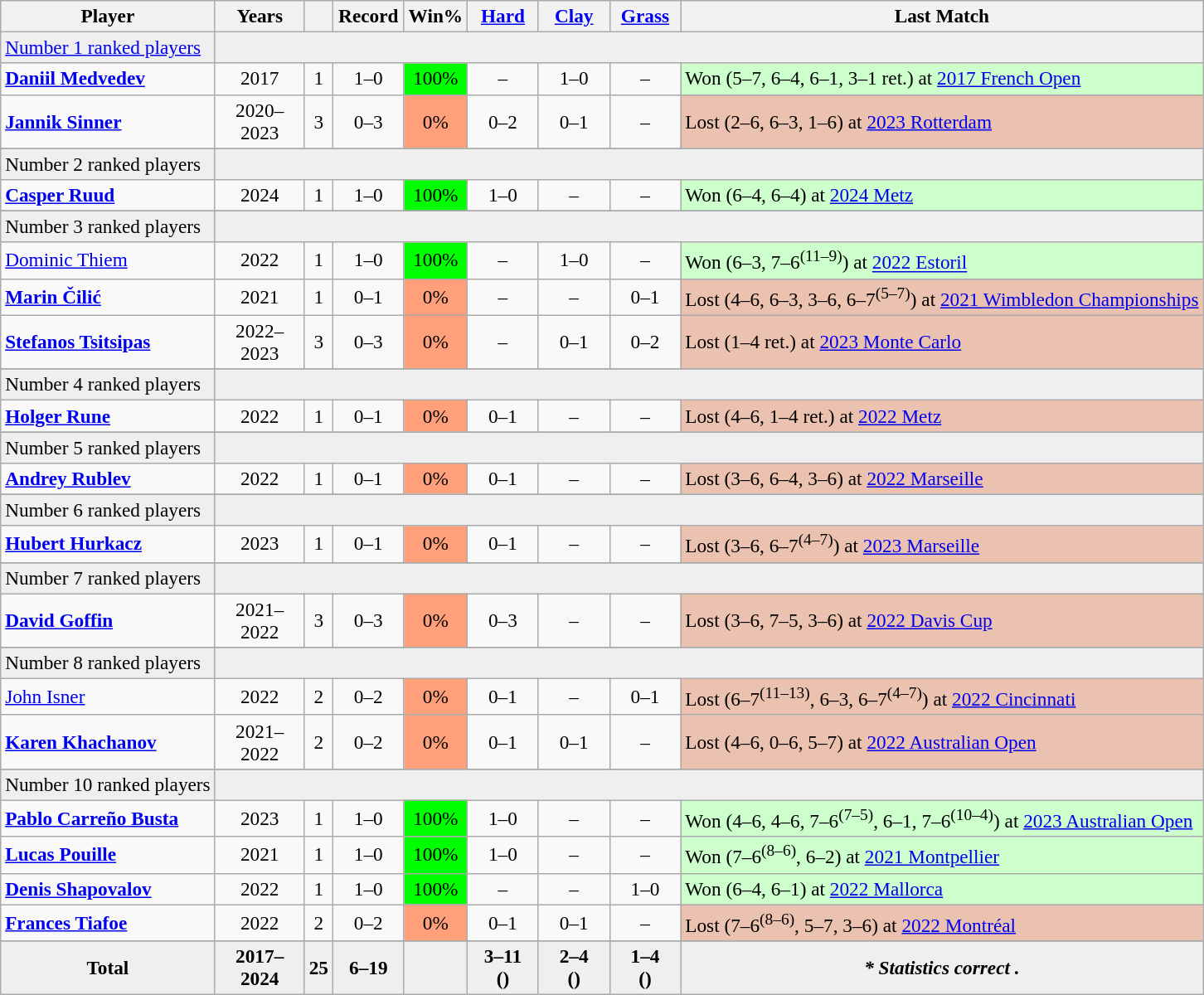<table class="nowrap wikitable" style=text-align:center;font-size:97%>
<tr>
<th>Player</th>
<th width=65>Years</th>
<th></th>
<th width=50>Record</th>
<th>Win%</th>
<th width=50><a href='#'>Hard</a></th>
<th width=50><a href='#'>Clay</a></th>
<th width=50><a href='#'>Grass</a></th>
<th>Last Match</th>
</tr>
<tr bgcolor=efefef class="sortbottom">
<td align=left><a href='#'>Number 1 ranked players</a></td>
<td colspan="8"></td>
</tr>
<tr>
<td align=left> <strong><a href='#'>Daniil Medvedev</a></strong></td>
<td>2017</td>
<td>1</td>
<td>1–0</td>
<td bgcolor=lime>100%</td>
<td>–</td>
<td>1–0</td>
<td>–</td>
<td bgcolor=ccffcc align=left>Won (5–7, 6–4, 6–1, 3–1 ret.) at <a href='#'>2017 French Open</a></td>
</tr>
<tr>
<td align=left> <strong><a href='#'>Jannik Sinner</a></strong></td>
<td>2020–2023</td>
<td>3</td>
<td>0–3</td>
<td bgcolor=ffa07a>0%</td>
<td>0–2</td>
<td>0–1</td>
<td>–</td>
<td bgcolor=EBC2AF align=left>Lost (2–6, 6–3, 1–6) at <a href='#'>2023 Rotterdam</a></td>
</tr>
<tr>
</tr>
<tr bgcolor=efefef class="sortbottom">
<td align=left>Number 2 ranked players</td>
<td colspan="8"></td>
</tr>
<tr>
<td align=left> <strong><a href='#'>Casper Ruud</a></strong></td>
<td>2024</td>
<td>1</td>
<td>1–0</td>
<td bgcolor=lime>100%</td>
<td>1–0</td>
<td>–</td>
<td>–</td>
<td bgcolor=ccffcc align=left>Won (6–4, 6–4) at <a href='#'>2024 Metz</a></td>
</tr>
<tr>
</tr>
<tr bgcolor=efefef class="sortbottom">
<td align=left>Number 3 ranked players</td>
<td colspan="8"></td>
</tr>
<tr>
<td align=left> <a href='#'>Dominic Thiem</a></td>
<td>2022</td>
<td>1</td>
<td>1–0</td>
<td bgcolor=lime>100%</td>
<td>–</td>
<td>1–0</td>
<td>–</td>
<td bgcolor=ccffcc align=left>Won (6–3, 7–6<sup>(11–9)</sup>) at <a href='#'>2022 Estoril</a></td>
</tr>
<tr>
<td align=left> <strong><a href='#'>Marin Čilić</a></strong></td>
<td>2021</td>
<td>1</td>
<td>0–1</td>
<td bgcolor=ffa07a>0%</td>
<td>–</td>
<td>–</td>
<td>0–1</td>
<td bgcolor=EBC2AF align=left>Lost (4–6, 6–3, 3–6, 6–7<sup>(5–7)</sup>) at <a href='#'>2021 Wimbledon Championships</a></td>
</tr>
<tr>
<td align=left> <strong><a href='#'>Stefanos Tsitsipas</a></strong></td>
<td>2022–2023</td>
<td>3</td>
<td>0–3</td>
<td bgcolor=ffa07a>0%</td>
<td>–</td>
<td>0–1</td>
<td>0–2</td>
<td bgcolor=EBC2AF align=left>Lost (1–4 ret.) at <a href='#'>2023 Monte Carlo</a></td>
</tr>
<tr>
</tr>
<tr bgcolor=efefef class="sortbottom">
<td align=left>Number 4 ranked players</td>
<td colspan="8"></td>
</tr>
<tr>
<td align=left> <strong><a href='#'>Holger Rune</a></strong></td>
<td>2022</td>
<td>1</td>
<td>0–1</td>
<td bgcolor=ffa07a>0%</td>
<td>0–1</td>
<td>–</td>
<td>–</td>
<td bgcolor=EBC2AF align=left>Lost (4–6, 1–4 ret.) at <a href='#'>2022 Metz</a></td>
</tr>
<tr>
</tr>
<tr bgcolor=efefef class="sortbottom">
<td align=left>Number 5 ranked players</td>
<td colspan="8"></td>
</tr>
<tr>
<td align=left> <strong><a href='#'>Andrey Rublev</a></strong></td>
<td>2022</td>
<td>1</td>
<td>0–1</td>
<td bgcolor=ffa07a>0%</td>
<td>0–1</td>
<td>–</td>
<td>–</td>
<td bgcolor=EBC2AF align=left>Lost (3–6, 6–4, 3–6) at <a href='#'>2022 Marseille</a></td>
</tr>
<tr>
</tr>
<tr bgcolor=efefef class="sortbottom">
<td align=left>Number 6 ranked players</td>
<td colspan="8"></td>
</tr>
<tr>
<td align=left> <strong><a href='#'>Hubert Hurkacz</a></strong></td>
<td>2023</td>
<td>1</td>
<td>0–1</td>
<td bgcolor=ffa07a>0%</td>
<td>0–1</td>
<td>–</td>
<td>–</td>
<td bgcolor=EBC2AF align=left>Lost (3–6, 6–7<sup>(4–7)</sup>) at <a href='#'>2023 Marseille</a></td>
</tr>
<tr>
</tr>
<tr bgcolor=efefef class="sortbottom">
<td align=left>Number 7 ranked players</td>
<td colspan="8"></td>
</tr>
<tr>
<td align=left> <strong><a href='#'>David Goffin</a></strong></td>
<td>2021–2022</td>
<td>3</td>
<td>0–3</td>
<td bgcolor=ffa07a>0%</td>
<td>0–3</td>
<td>–</td>
<td>–</td>
<td bgcolor=EBC2AF align=left>Lost (3–6, 7–5, 3–6) at <a href='#'>2022 Davis Cup</a></td>
</tr>
<tr>
</tr>
<tr bgcolor=efefef class="sortbottom">
<td align=left>Number 8 ranked players</td>
<td colspan="8"></td>
</tr>
<tr>
<td align=left> <a href='#'>John Isner</a></td>
<td>2022</td>
<td>2</td>
<td>0–2</td>
<td bgcolor=ffa07a>0%</td>
<td>0–1</td>
<td>–</td>
<td>0–1</td>
<td bgcolor=EBC2AF align=left>Lost (6–7<sup>(11–13)</sup>, 6–3, 6–7<sup>(4–7)</sup>) at <a href='#'>2022 Cincinnati</a></td>
</tr>
<tr>
<td align=left> <strong><a href='#'>Karen Khachanov</a></strong></td>
<td>2021–2022</td>
<td>2</td>
<td>0–2</td>
<td bgcolor=ffa07a>0%</td>
<td>0–1</td>
<td>0–1</td>
<td>–</td>
<td bgcolor=EBC2AF align=left>Lost (4–6, 0–6, 5–7) at <a href='#'>2022 Australian Open</a></td>
</tr>
<tr>
</tr>
<tr bgcolor=efefef class="sortbottom">
<td align=left>Number 10 ranked players</td>
<td colspan="8"></td>
</tr>
<tr>
<td align=left> <strong><a href='#'>Pablo Carreño Busta</a></strong></td>
<td>2023</td>
<td>1</td>
<td>1–0</td>
<td bgcolor=lime>100%</td>
<td>1–0</td>
<td>–</td>
<td>–</td>
<td bgcolor=ccffcc align=left>Won (4–6, 4–6, 7–6<sup>(7–5)</sup>, 6–1, 7–6<sup>(10–4)</sup>) at <a href='#'>2023 Australian Open</a></td>
</tr>
<tr>
<td align=left> <strong><a href='#'>Lucas Pouille</a></strong></td>
<td>2021</td>
<td>1</td>
<td>1–0</td>
<td bgcolor=lime>100%</td>
<td>1–0</td>
<td>–</td>
<td>–</td>
<td bgcolor=ccffcc align=left>Won (7–6<sup>(8–6)</sup>, 6–2) at <a href='#'>2021 Montpellier</a></td>
</tr>
<tr>
<td align=left> <strong><a href='#'>Denis Shapovalov</a></strong></td>
<td>2022</td>
<td>1</td>
<td>1–0</td>
<td bgcolor=lime>100%</td>
<td>–</td>
<td>–</td>
<td>1–0</td>
<td bgcolor=ccffcc align=left>Won (6–4, 6–1) at <a href='#'>2022 Mallorca</a></td>
</tr>
<tr>
<td align=left> <strong><a href='#'>Frances Tiafoe</a></strong></td>
<td>2022</td>
<td>2</td>
<td>0–2</td>
<td bgcolor=ffa07a>0%</td>
<td>0–1</td>
<td>0–1</td>
<td>–</td>
<td bgcolor=EBC2AF align=left>Lost (7–6<sup>(8–6)</sup>, 5–7, 3–6) at <a href='#'>2022 Montréal</a></td>
</tr>
<tr>
</tr>
<tr style=background:#efefef;font-weight:bold>
<td>Total</td>
<td>2017–2024</td>
<td>25</td>
<td>6–19</td>
<td></td>
<td>3–11<br>()</td>
<td>2–4<br>()</td>
<td>1–4<br>()</td>
<td><em>* Statistics correct .</em></td>
</tr>
</table>
